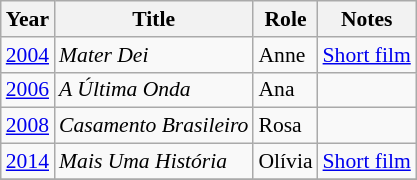<table class="wikitable" style="font-size: 90%;">
<tr>
<th>Year</th>
<th>Title</th>
<th>Role</th>
<th>Notes</th>
</tr>
<tr>
<td><a href='#'>2004</a></td>
<td><em>Mater Dei</em></td>
<td>Anne</td>
<td><a href='#'>Short film</a></td>
</tr>
<tr>
<td><a href='#'>2006</a></td>
<td><em>A Última Onda</em></td>
<td>Ana</td>
<td></td>
</tr>
<tr>
<td><a href='#'>2008</a></td>
<td><em>Casamento Brasileiro</em></td>
<td>Rosa</td>
<td></td>
</tr>
<tr>
<td><a href='#'>2014</a></td>
<td><em>Mais Uma História</em></td>
<td>Olívia</td>
<td><a href='#'>Short film</a></td>
</tr>
<tr>
</tr>
</table>
